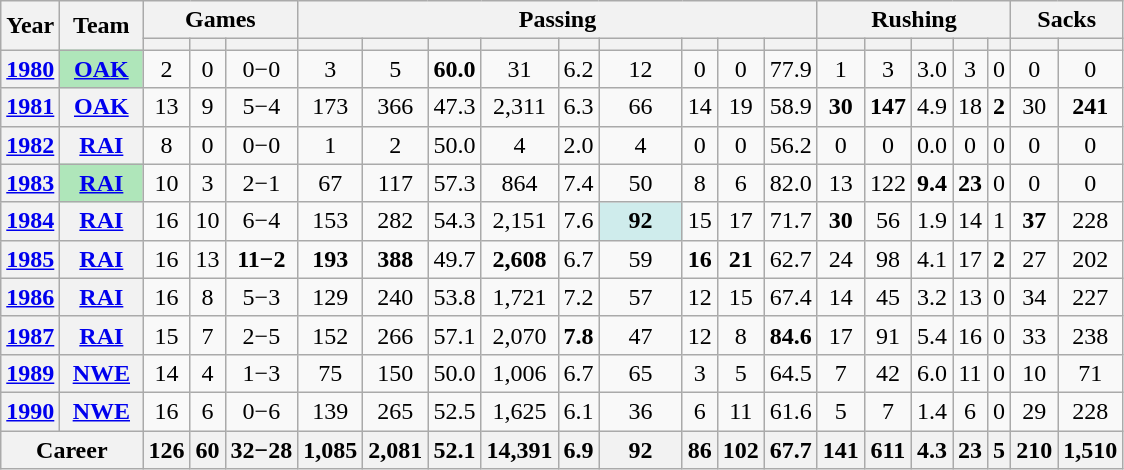<table class="wikitable" style="text-align:center;">
<tr>
<th rowspan="2">Year</th>
<th rowspan="2">Team</th>
<th colspan="3">Games</th>
<th colspan="9">Passing</th>
<th colspan="5">Rushing</th>
<th colspan="2">Sacks</th>
</tr>
<tr>
<th></th>
<th></th>
<th></th>
<th></th>
<th></th>
<th></th>
<th></th>
<th></th>
<th></th>
<th></th>
<th></th>
<th></th>
<th></th>
<th></th>
<th></th>
<th></th>
<th></th>
<th></th>
<th></th>
</tr>
<tr>
<th><a href='#'>1980</a></th>
<th style="background:#afe6ba; width:3em;"><a href='#'>OAK</a></th>
<td>2</td>
<td>0</td>
<td>0−0</td>
<td>3</td>
<td>5</td>
<td><strong>60.0</strong></td>
<td>31</td>
<td>6.2</td>
<td>12</td>
<td>0</td>
<td>0</td>
<td>77.9</td>
<td>1</td>
<td>3</td>
<td>3.0</td>
<td>3</td>
<td>0</td>
<td>0</td>
<td>0</td>
</tr>
<tr>
<th><a href='#'>1981</a></th>
<th><a href='#'>OAK</a></th>
<td>13</td>
<td>9</td>
<td>5−4</td>
<td>173</td>
<td>366</td>
<td>47.3</td>
<td>2,311</td>
<td>6.3</td>
<td>66</td>
<td>14</td>
<td>19</td>
<td>58.9</td>
<td><strong>30</strong></td>
<td><strong>147</strong></td>
<td>4.9</td>
<td>18</td>
<td><strong>2</strong></td>
<td>30</td>
<td><strong>241</strong></td>
</tr>
<tr>
<th><a href='#'>1982</a></th>
<th><a href='#'>RAI</a></th>
<td>8</td>
<td>0</td>
<td>0−0</td>
<td>1</td>
<td>2</td>
<td>50.0</td>
<td>4</td>
<td>2.0</td>
<td>4</td>
<td>0</td>
<td>0</td>
<td>56.2</td>
<td>0</td>
<td>0</td>
<td>0.0</td>
<td>0</td>
<td>0</td>
<td>0</td>
<td>0</td>
</tr>
<tr>
<th><a href='#'>1983</a></th>
<th style="background:#afe6ba; width:3em;"><a href='#'>RAI</a></th>
<td>10</td>
<td>3</td>
<td>2−1</td>
<td>67</td>
<td>117</td>
<td>57.3</td>
<td>864</td>
<td>7.4</td>
<td>50</td>
<td>8</td>
<td>6</td>
<td>82.0</td>
<td>13</td>
<td>122</td>
<td><strong>9.4</strong></td>
<td><strong>23</strong></td>
<td>0</td>
<td>0</td>
<td>0</td>
</tr>
<tr>
<th><a href='#'>1984</a></th>
<th><a href='#'>RAI</a></th>
<td>16</td>
<td>10</td>
<td>6−4</td>
<td>153</td>
<td>282</td>
<td>54.3</td>
<td>2,151</td>
<td>7.6</td>
<td style="background:#cfecec; width:3em;"><strong>92</strong></td>
<td>15</td>
<td>17</td>
<td>71.7</td>
<td><strong>30</strong></td>
<td>56</td>
<td>1.9</td>
<td>14</td>
<td>1</td>
<td><strong>37</strong></td>
<td>228</td>
</tr>
<tr>
<th><a href='#'>1985</a></th>
<th><a href='#'>RAI</a></th>
<td>16</td>
<td>13</td>
<td><strong>11−2</strong></td>
<td><strong>193</strong></td>
<td><strong>388</strong></td>
<td>49.7</td>
<td><strong>2,608</strong></td>
<td>6.7</td>
<td>59</td>
<td><strong>16</strong></td>
<td><strong>21</strong></td>
<td>62.7</td>
<td>24</td>
<td>98</td>
<td>4.1</td>
<td>17</td>
<td><strong>2</strong></td>
<td>27</td>
<td>202</td>
</tr>
<tr>
<th><a href='#'>1986</a></th>
<th><a href='#'>RAI</a></th>
<td>16</td>
<td>8</td>
<td>5−3</td>
<td>129</td>
<td>240</td>
<td>53.8</td>
<td>1,721</td>
<td>7.2</td>
<td>57</td>
<td>12</td>
<td>15</td>
<td>67.4</td>
<td>14</td>
<td>45</td>
<td>3.2</td>
<td>13</td>
<td>0</td>
<td>34</td>
<td>227</td>
</tr>
<tr>
<th><a href='#'>1987</a></th>
<th><a href='#'>RAI</a></th>
<td>15</td>
<td>7</td>
<td>2−5</td>
<td>152</td>
<td>266</td>
<td>57.1</td>
<td>2,070</td>
<td><strong>7.8</strong></td>
<td>47</td>
<td>12</td>
<td>8</td>
<td><strong>84.6</strong></td>
<td>17</td>
<td>91</td>
<td>5.4</td>
<td>16</td>
<td>0</td>
<td>33</td>
<td>238</td>
</tr>
<tr>
<th><a href='#'>1989</a></th>
<th><a href='#'>NWE</a></th>
<td>14</td>
<td>4</td>
<td>1−3</td>
<td>75</td>
<td>150</td>
<td>50.0</td>
<td>1,006</td>
<td>6.7</td>
<td>65</td>
<td>3</td>
<td>5</td>
<td>64.5</td>
<td>7</td>
<td>42</td>
<td>6.0</td>
<td>11</td>
<td>0</td>
<td>10</td>
<td>71</td>
</tr>
<tr>
<th><a href='#'>1990</a></th>
<th><a href='#'>NWE</a></th>
<td>16</td>
<td>6</td>
<td>0−6</td>
<td>139</td>
<td>265</td>
<td>52.5</td>
<td>1,625</td>
<td>6.1</td>
<td>36</td>
<td>6</td>
<td>11</td>
<td>61.6</td>
<td>5</td>
<td>7</td>
<td>1.4</td>
<td>6</td>
<td>0</td>
<td>29</td>
<td>228</td>
</tr>
<tr>
<th colspan="2">Career</th>
<th>126</th>
<th>60</th>
<th>32−28</th>
<th>1,085</th>
<th>2,081</th>
<th>52.1</th>
<th>14,391</th>
<th>6.9</th>
<th>92</th>
<th>86</th>
<th>102</th>
<th>67.7</th>
<th>141</th>
<th>611</th>
<th>4.3</th>
<th>23</th>
<th>5</th>
<th>210</th>
<th>1,510</th>
</tr>
</table>
